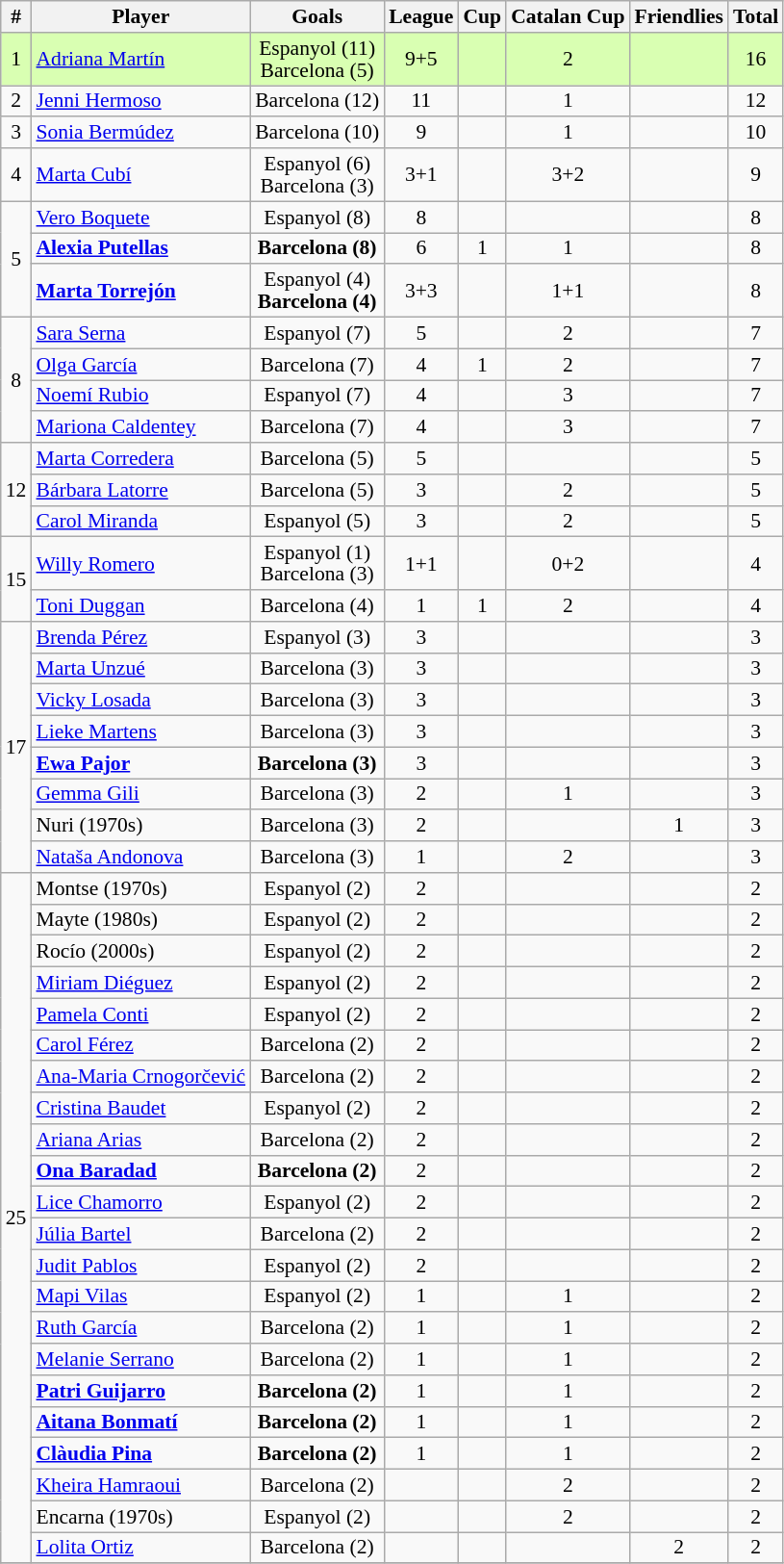<table class="wikitable" style="font-size:90%; text-align: center; line-height:15px;">
<tr>
<th scope="col">#</th>
<th scope="col">Player</th>
<th scope="col">Goals</th>
<th>League</th>
<th>Cup</th>
<th>Catalan Cup</th>
<th>Friendlies</th>
<th>Total</th>
</tr>
<tr bgcolor="#d9ffb2">
<td>1</td>
<td style="text-align:left;"><a href='#'>Adriana Martín</a></td>
<td>Espanyol (11)<br>Barcelona (5)</td>
<td>9+5</td>
<td></td>
<td>2</td>
<td></td>
<td>16</td>
</tr>
<tr>
<td>2</td>
<td style="text-align:left;"><a href='#'>Jenni Hermoso</a></td>
<td>Barcelona (12)</td>
<td>11</td>
<td></td>
<td>1</td>
<td></td>
<td>12</td>
</tr>
<tr>
<td>3</td>
<td style="text-align:left;"><a href='#'>Sonia Bermúdez</a></td>
<td>Barcelona (10)</td>
<td>9</td>
<td></td>
<td>1</td>
<td></td>
<td>10</td>
</tr>
<tr>
<td>4</td>
<td style="text-align:left;"><a href='#'>Marta Cubí</a></td>
<td>Espanyol (6)<br>Barcelona (3)</td>
<td>3+1</td>
<td></td>
<td>3+2</td>
<td></td>
<td>9</td>
</tr>
<tr>
<td rowspan="3">5</td>
<td style="text-align:left;"><a href='#'>Vero Boquete</a></td>
<td>Espanyol (8)</td>
<td>8</td>
<td></td>
<td></td>
<td></td>
<td>8</td>
</tr>
<tr>
<td style="text-align:left;"><strong><a href='#'>Alexia Putellas</a></strong></td>
<td><strong>Barcelona (8)</strong></td>
<td>6</td>
<td>1</td>
<td>1</td>
<td></td>
<td>8</td>
</tr>
<tr>
<td style="text-align:left;"><strong><a href='#'>Marta Torrejón</a></strong></td>
<td>Espanyol (4)<br><strong>Barcelona (4)</strong></td>
<td>3+3</td>
<td></td>
<td>1+1</td>
<td></td>
<td>8</td>
</tr>
<tr>
<td rowspan="4">8</td>
<td style="text-align:left;"><a href='#'>Sara Serna</a></td>
<td>Espanyol (7)</td>
<td>5</td>
<td></td>
<td>2</td>
<td></td>
<td>7</td>
</tr>
<tr>
<td style="text-align:left;"><a href='#'>Olga García</a></td>
<td>Barcelona (7)</td>
<td>4</td>
<td>1</td>
<td>2</td>
<td></td>
<td>7</td>
</tr>
<tr>
<td style="text-align:left;"><a href='#'>Noemí Rubio</a></td>
<td>Espanyol (7)</td>
<td>4</td>
<td></td>
<td>3</td>
<td></td>
<td>7</td>
</tr>
<tr>
<td style="text-align:left;"><a href='#'>Mariona Caldentey</a></td>
<td>Barcelona (7)</td>
<td>4</td>
<td></td>
<td>3</td>
<td></td>
<td>7</td>
</tr>
<tr>
<td rowspan="3">12</td>
<td style="text-align:left;"><a href='#'>Marta Corredera</a></td>
<td>Barcelona (5)</td>
<td>5</td>
<td></td>
<td></td>
<td></td>
<td>5</td>
</tr>
<tr>
<td style="text-align:left;"><a href='#'>Bárbara Latorre</a></td>
<td>Barcelona (5)</td>
<td>3</td>
<td></td>
<td>2</td>
<td></td>
<td>5</td>
</tr>
<tr>
<td style="text-align:left;"><a href='#'>Carol Miranda</a></td>
<td>Espanyol (5)</td>
<td>3</td>
<td></td>
<td>2</td>
<td></td>
<td>5</td>
</tr>
<tr>
<td rowspan="2">15</td>
<td style="text-align:left;"><a href='#'>Willy Romero</a></td>
<td>Espanyol (1)<br>Barcelona (3)</td>
<td>1+1</td>
<td></td>
<td>0+2</td>
<td></td>
<td>4</td>
</tr>
<tr>
<td style="text-align:left;"> <a href='#'>Toni Duggan</a></td>
<td>Barcelona (4)</td>
<td>1</td>
<td>1</td>
<td>2</td>
<td></td>
<td>4</td>
</tr>
<tr>
<td rowspan="8">17</td>
<td style="text-align:left;"><a href='#'>Brenda Pérez</a></td>
<td>Espanyol (3)</td>
<td>3</td>
<td></td>
<td></td>
<td></td>
<td>3</td>
</tr>
<tr>
<td style="text-align:left;"><a href='#'>Marta Unzué</a></td>
<td>Barcelona (3)</td>
<td>3</td>
<td></td>
<td></td>
<td></td>
<td>3</td>
</tr>
<tr>
<td style="text-align:left;"><a href='#'>Vicky Losada</a></td>
<td>Barcelona (3)</td>
<td>3</td>
<td></td>
<td></td>
<td></td>
<td>3</td>
</tr>
<tr>
<td style="text-align:left;"> <a href='#'>Lieke Martens</a></td>
<td>Barcelona (3)</td>
<td>3</td>
<td></td>
<td></td>
<td></td>
<td>3</td>
</tr>
<tr>
<td style="text-align:left;"> <strong><a href='#'>Ewa Pajor</a></strong></td>
<td><strong>Barcelona (3)</strong></td>
<td>3</td>
<td></td>
<td></td>
<td></td>
<td>3</td>
</tr>
<tr>
<td style="text-align:left;"><a href='#'>Gemma Gili</a></td>
<td>Barcelona (3)</td>
<td>2</td>
<td></td>
<td>1</td>
<td></td>
<td>3</td>
</tr>
<tr>
<td style="text-align:left;">Nuri (1970s)</td>
<td>Barcelona (3)</td>
<td>2</td>
<td></td>
<td></td>
<td>1</td>
<td>3</td>
</tr>
<tr>
<td style="text-align:left;"> <a href='#'>Nataša Andonova</a></td>
<td>Barcelona (3)</td>
<td>1</td>
<td></td>
<td>2</td>
<td></td>
<td>3</td>
</tr>
<tr>
<td rowspan="22">25</td>
<td style="text-align:left;">Montse (1970s)</td>
<td>Espanyol (2)</td>
<td>2</td>
<td></td>
<td></td>
<td></td>
<td>2</td>
</tr>
<tr>
<td style="text-align:left;">Mayte (1980s)</td>
<td>Espanyol (2)</td>
<td>2</td>
<td></td>
<td></td>
<td></td>
<td>2</td>
</tr>
<tr>
<td style="text-align:left;">Rocío (2000s)</td>
<td>Espanyol (2)</td>
<td>2</td>
<td></td>
<td></td>
<td></td>
<td>2</td>
</tr>
<tr>
<td style="text-align:left;"><a href='#'>Miriam Diéguez</a></td>
<td>Espanyol (2)</td>
<td>2</td>
<td></td>
<td></td>
<td></td>
<td>2</td>
</tr>
<tr>
<td style="text-align:left;"> <a href='#'>Pamela Conti</a></td>
<td>Espanyol (2)</td>
<td>2</td>
<td></td>
<td></td>
<td></td>
<td>2</td>
</tr>
<tr>
<td style="text-align:left;"><a href='#'>Carol Férez</a></td>
<td>Barcelona (2)</td>
<td>2</td>
<td></td>
<td></td>
<td></td>
<td>2</td>
</tr>
<tr>
<td style="text-align:left;"> <a href='#'>Ana-Maria Crnogorčević</a></td>
<td>Barcelona (2)</td>
<td>2</td>
<td></td>
<td></td>
<td></td>
<td>2</td>
</tr>
<tr>
<td style="text-align:left;"><a href='#'>Cristina Baudet</a></td>
<td>Espanyol (2)</td>
<td>2</td>
<td></td>
<td></td>
<td></td>
<td>2</td>
</tr>
<tr>
<td style="text-align:left;"><a href='#'>Ariana Arias</a></td>
<td>Barcelona (2)</td>
<td>2</td>
<td></td>
<td></td>
<td></td>
<td>2</td>
</tr>
<tr>
<td style="text-align:left;"><strong><a href='#'>Ona Baradad</a></strong></td>
<td><strong>Barcelona (2)</strong></td>
<td>2</td>
<td></td>
<td></td>
<td></td>
<td>2</td>
</tr>
<tr>
<td style="text-align:left;"> <a href='#'>Lice Chamorro</a></td>
<td>Espanyol (2)</td>
<td>2</td>
<td></td>
<td></td>
<td></td>
<td>2</td>
</tr>
<tr>
<td style="text-align:left;"><a href='#'>Júlia Bartel</a></td>
<td>Barcelona (2)</td>
<td>2</td>
<td></td>
<td></td>
<td></td>
<td>2</td>
</tr>
<tr>
<td style="text-align:left;"><a href='#'>Judit Pablos</a></td>
<td>Espanyol (2)</td>
<td>2</td>
<td></td>
<td></td>
<td></td>
<td>2</td>
</tr>
<tr>
<td style="text-align:left;"><a href='#'>Mapi Vilas</a></td>
<td>Espanyol (2)</td>
<td>1</td>
<td></td>
<td>1</td>
<td></td>
<td>2</td>
</tr>
<tr>
<td style="text-align:left;"><a href='#'>Ruth García</a></td>
<td>Barcelona (2)</td>
<td>1</td>
<td></td>
<td>1</td>
<td></td>
<td>2</td>
</tr>
<tr>
<td style="text-align:left;"><a href='#'>Melanie Serrano</a></td>
<td>Barcelona (2)</td>
<td>1</td>
<td></td>
<td>1</td>
<td></td>
<td>2</td>
</tr>
<tr>
<td style="text-align:left;"><a href='#'><strong>Patri Guijarro</strong></a></td>
<td><strong>Barcelona (2)</strong></td>
<td>1</td>
<td></td>
<td>1</td>
<td></td>
<td>2</td>
</tr>
<tr>
<td style="text-align:left;"><strong><a href='#'>Aitana Bonmatí</a></strong></td>
<td><strong>Barcelona (2)</strong></td>
<td>1</td>
<td></td>
<td>1</td>
<td></td>
<td>2</td>
</tr>
<tr>
<td style="text-align:left;"><strong><a href='#'>Clàudia Pina</a></strong></td>
<td><strong>Barcelona (2)</strong></td>
<td>1</td>
<td></td>
<td>1</td>
<td></td>
<td>2</td>
</tr>
<tr>
<td style="text-align:left;"> <a href='#'>Kheira Hamraoui</a></td>
<td>Barcelona (2)</td>
<td></td>
<td></td>
<td>2</td>
<td></td>
<td>2</td>
</tr>
<tr>
<td style="text-align:left;">Encarna (1970s)</td>
<td>Espanyol (2)</td>
<td></td>
<td></td>
<td>2</td>
<td></td>
<td>2</td>
</tr>
<tr>
<td style="text-align:left;"><a href='#'>Lolita Ortiz</a></td>
<td>Barcelona (2)</td>
<td></td>
<td></td>
<td></td>
<td>2</td>
<td>2</td>
</tr>
<tr>
</tr>
</table>
